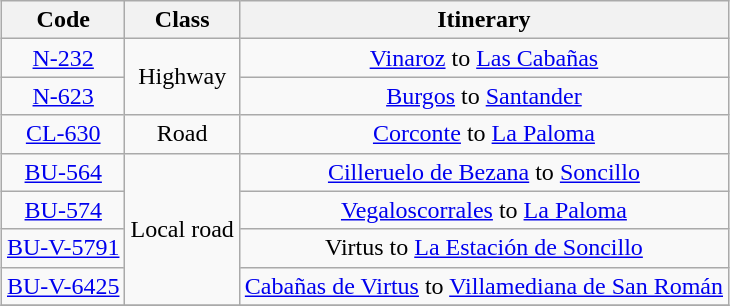<table class="wikitable" style="text-align: center; margin: auto">
<tr>
<th>Code</th>
<th>Class</th>
<th>Itinerary</th>
</tr>
<tr>
<td><a href='#'>N-232</a></td>
<td rowspan="2">Highway</td>
<td><a href='#'>Vinaroz</a> to <a href='#'>Las Cabañas</a></td>
</tr>
<tr>
<td><a href='#'>N-623</a></td>
<td><a href='#'>Burgos</a> to <a href='#'>Santander</a></td>
</tr>
<tr>
<td><a href='#'>CL-630</a></td>
<td>Road</td>
<td><a href='#'>Corconte</a> to <a href='#'>La Paloma</a></td>
</tr>
<tr>
<td><a href='#'>BU-564</a></td>
<td rowspan="4">Local road</td>
<td><a href='#'>Cilleruelo de Bezana</a> to <a href='#'>Soncillo</a></td>
</tr>
<tr>
<td><a href='#'>BU-574</a></td>
<td><a href='#'>Vegaloscorrales</a> to <a href='#'>La Paloma</a></td>
</tr>
<tr>
<td><a href='#'>BU-V-5791</a></td>
<td>Virtus to <a href='#'>La Estación de Soncillo</a></td>
</tr>
<tr>
<td><a href='#'>BU-V-6425</a></td>
<td><a href='#'>Cabañas de Virtus</a> to <a href='#'>Villamediana de San Román</a></td>
</tr>
<tr>
</tr>
</table>
